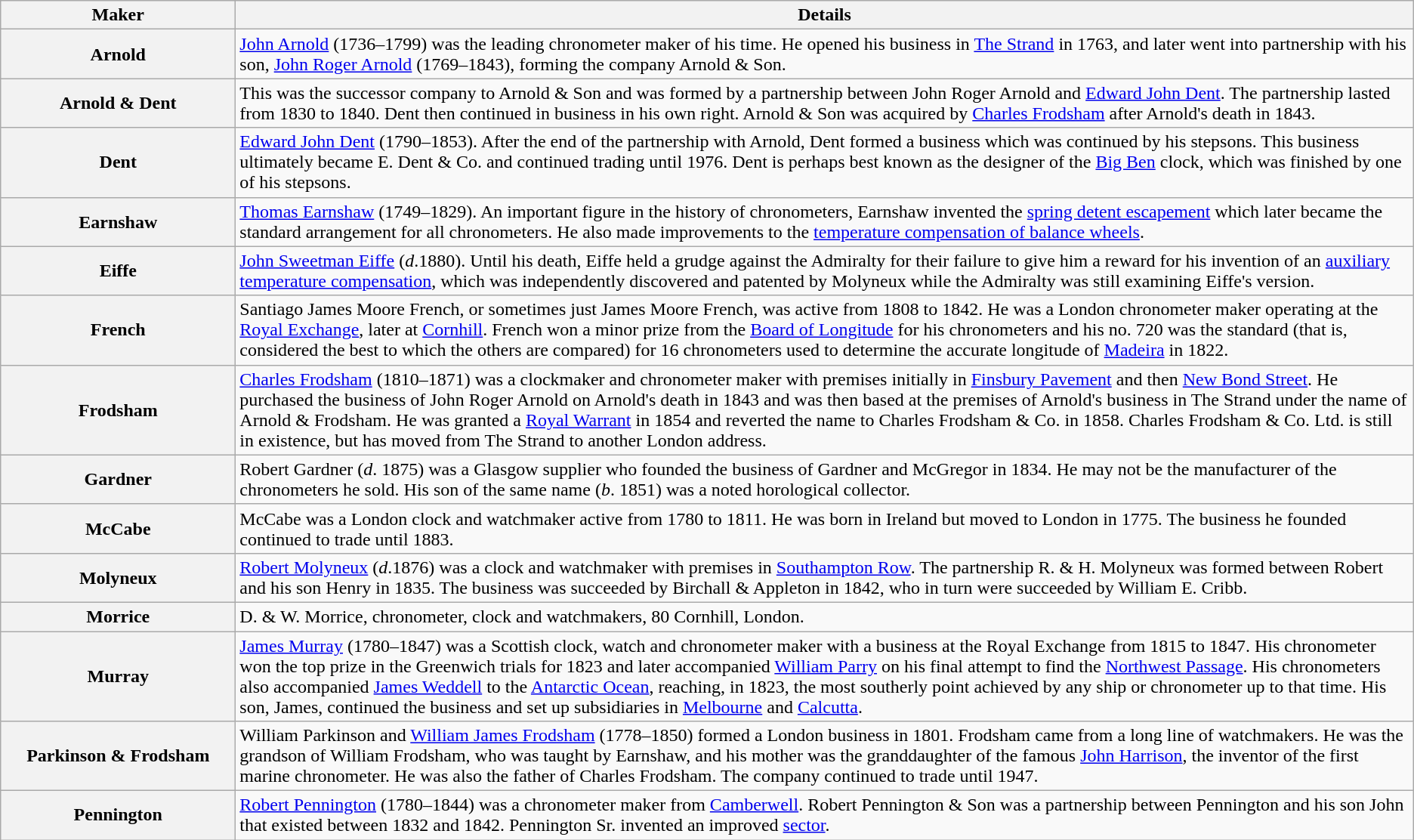<table class=wikitable>
<tr>
<th scope="col" style="width:200px;">Maker</th>
<th scope="col">Details</th>
</tr>
<tr>
<th scope="row">Arnold</th>
<td><a href='#'>John Arnold</a> (1736–1799) was the leading chronometer maker of his time.  He opened his business in <a href='#'>The Strand</a> in 1763, and later went into partnership with his son, <a href='#'>John Roger Arnold</a> (1769–1843), forming the company Arnold & Son.</td>
</tr>
<tr>
<th scope="row">Arnold & Dent</th>
<td>This was the successor company to Arnold & Son and was formed by a partnership between John Roger Arnold and <a href='#'>Edward John Dent</a>.  The partnership lasted from 1830 to 1840. Dent then continued in business in his own right. Arnold & Son was acquired by <a href='#'>Charles Frodsham</a> after Arnold's death in 1843.</td>
</tr>
<tr>
<th scope="row">Dent</th>
<td><a href='#'>Edward John Dent</a> (1790–1853).  After the end of the partnership with Arnold, Dent formed a business which was continued by his stepsons. This business ultimately became E. Dent & Co. and continued trading until 1976. Dent is perhaps best known as the designer of the <a href='#'>Big Ben</a> clock, which was finished by one of his stepsons.</td>
</tr>
<tr>
<th scope="row">Earnshaw</th>
<td><a href='#'>Thomas Earnshaw</a> (1749–1829). An important figure in the history of chronometers, Earnshaw invented the <a href='#'>spring detent escapement</a> which later became the standard arrangement for all chronometers. He also made improvements to the <a href='#'>temperature compensation of balance wheels</a>.</td>
</tr>
<tr>
<th scope="row">Eiffe</th>
<td><a href='#'>John Sweetman Eiffe</a> (<em>d</em>.1880). Until his death, Eiffe held a grudge against the Admiralty for their failure to give him a reward for his invention of an <a href='#'>auxiliary temperature compensation</a>, which was independently discovered and patented by Molyneux while the Admiralty was still examining Eiffe's version.</td>
</tr>
<tr>
<th scope="row">French</th>
<td>Santiago James Moore French, or sometimes just James Moore French, was active from 1808 to 1842.  He was a London chronometer maker operating at the <a href='#'>Royal Exchange</a>, later at <a href='#'>Cornhill</a>.  French won a minor prize from the <a href='#'>Board of Longitude</a> for his chronometers and his no. 720 was the standard (that is, considered the best to which the others are compared) for 16 chronometers used to determine the accurate longitude of <a href='#'>Madeira</a> in 1822.</td>
</tr>
<tr>
<th scope="row">Frodsham</th>
<td><a href='#'>Charles Frodsham</a> (1810–1871) was a clockmaker and chronometer maker with premises initially in <a href='#'>Finsbury Pavement</a> and then <a href='#'>New Bond Street</a>. He purchased the business of John Roger Arnold on Arnold's death in 1843 and was then based at the premises of Arnold's business in The Strand under the name of Arnold & Frodsham. He was granted a <a href='#'>Royal Warrant</a> in 1854 and reverted the name to Charles Frodsham & Co. in 1858.  Charles Frodsham & Co. Ltd. is still in existence, but has moved from The Strand to another London address.</td>
</tr>
<tr>
<th scope="row">Gardner</th>
<td>Robert Gardner (<em>d</em>. 1875) was a Glasgow supplier who founded the business of Gardner and McGregor in 1834.  He may not be the manufacturer of the chronometers he sold.  His son of the same name (<em>b</em>. 1851) was a noted horological collector.</td>
</tr>
<tr>
<th scope="row">McCabe</th>
<td>McCabe was a London clock and watchmaker active from 1780 to 1811. He was born in Ireland but moved to London in 1775. The business he founded continued to trade until 1883.</td>
</tr>
<tr>
<th scope="row">Molyneux</th>
<td><a href='#'>Robert Molyneux</a> (<em>d</em>.1876) was a clock and watchmaker with premises in <a href='#'>Southampton Row</a>. The partnership R. & H. Molyneux was formed between Robert and his son Henry in 1835. The business was succeeded by Birchall & Appleton in 1842, who in turn were succeeded by William E. Cribb.</td>
</tr>
<tr>
<th scope="row">Morrice</th>
<td>D. & W. Morrice, chronometer, clock and watchmakers, 80 Cornhill, London.</td>
</tr>
<tr>
<th scope="row">Murray</th>
<td><a href='#'>James Murray</a> (1780–1847) was a Scottish clock, watch and chronometer maker with a business at the Royal Exchange from 1815 to 1847. His chronometer  won the top prize in the Greenwich trials for 1823 and later accompanied <a href='#'>William Parry</a> on his final attempt to find the <a href='#'>Northwest Passage</a>. His chronometers also accompanied <a href='#'>James Weddell</a> to the <a href='#'>Antarctic Ocean</a>, reaching, in 1823, the most southerly point achieved by any ship or chronometer up to that time. His son, James, continued the business and set up subsidiaries in <a href='#'>Melbourne</a> and <a href='#'>Calcutta</a>.</td>
</tr>
<tr>
<th scope="row">Parkinson & Frodsham</th>
<td>William Parkinson and <a href='#'>William James Frodsham</a> (1778–1850) formed a London business in 1801.  Frodsham came from a long line of watchmakers.  He was the grandson of William Frodsham, who was taught by Earnshaw, and his mother was the granddaughter of the famous <a href='#'>John Harrison</a>, the inventor of the first marine chronometer.  He was also the father of Charles Frodsham.  The company continued to trade until 1947.</td>
</tr>
<tr>
<th scope="row">Pennington</th>
<td><a href='#'>Robert Pennington</a> (1780–1844) was a chronometer maker from <a href='#'>Camberwell</a>. Robert Pennington & Son was a partnership between Pennington and his son John that existed between 1832 and 1842. Pennington Sr. invented an improved <a href='#'>sector</a>.</td>
</tr>
</table>
